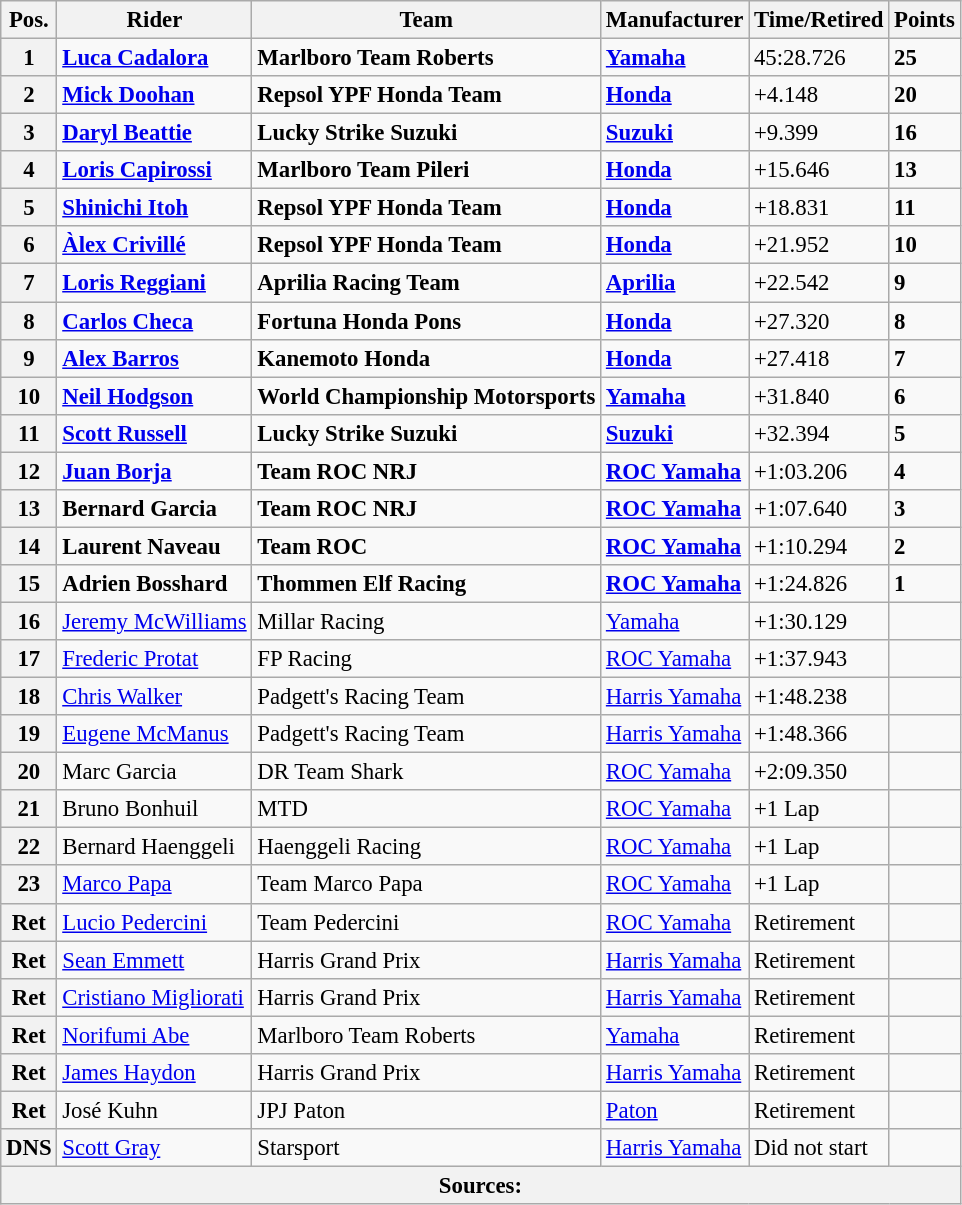<table class="wikitable" style="font-size: 95%;">
<tr>
<th>Pos.</th>
<th>Rider</th>
<th>Team</th>
<th>Manufacturer</th>
<th>Time/Retired</th>
<th>Points</th>
</tr>
<tr>
<th>1</th>
<td> <strong><a href='#'>Luca Cadalora</a></strong></td>
<td><strong>Marlboro Team Roberts</strong></td>
<td><strong><a href='#'>Yamaha</a></strong></td>
<td>45:28.726</td>
<td><strong>25</strong></td>
</tr>
<tr>
<th>2</th>
<td> <strong><a href='#'>Mick Doohan</a></strong></td>
<td><strong>Repsol YPF Honda Team</strong></td>
<td><strong><a href='#'>Honda</a></strong></td>
<td>+4.148</td>
<td><strong>20</strong></td>
</tr>
<tr>
<th>3</th>
<td> <strong><a href='#'>Daryl Beattie</a></strong></td>
<td><strong>Lucky Strike Suzuki</strong></td>
<td><strong><a href='#'>Suzuki</a></strong></td>
<td>+9.399</td>
<td><strong>16</strong></td>
</tr>
<tr>
<th>4</th>
<td> <strong><a href='#'>Loris Capirossi</a></strong></td>
<td><strong>Marlboro Team Pileri</strong></td>
<td><strong><a href='#'>Honda</a></strong></td>
<td>+15.646</td>
<td><strong>13</strong></td>
</tr>
<tr>
<th>5</th>
<td> <strong><a href='#'>Shinichi Itoh</a></strong></td>
<td><strong>Repsol YPF Honda Team</strong></td>
<td><strong><a href='#'>Honda</a></strong></td>
<td>+18.831</td>
<td><strong>11</strong></td>
</tr>
<tr>
<th>6</th>
<td> <strong><a href='#'>Àlex Crivillé</a></strong></td>
<td><strong>Repsol YPF Honda Team</strong></td>
<td><strong><a href='#'>Honda</a></strong></td>
<td>+21.952</td>
<td><strong>10</strong></td>
</tr>
<tr>
<th>7</th>
<td> <strong><a href='#'>Loris Reggiani</a></strong></td>
<td><strong>Aprilia Racing Team</strong></td>
<td><strong><a href='#'>Aprilia</a></strong></td>
<td>+22.542</td>
<td><strong>9</strong></td>
</tr>
<tr>
<th>8</th>
<td> <strong><a href='#'>Carlos Checa</a></strong></td>
<td><strong>Fortuna Honda Pons</strong></td>
<td><strong><a href='#'>Honda</a></strong></td>
<td>+27.320</td>
<td><strong>8</strong></td>
</tr>
<tr>
<th>9</th>
<td> <strong><a href='#'>Alex Barros</a></strong></td>
<td><strong>Kanemoto Honda</strong></td>
<td><strong><a href='#'>Honda</a></strong></td>
<td>+27.418</td>
<td><strong>7</strong></td>
</tr>
<tr>
<th>10</th>
<td> <strong><a href='#'>Neil Hodgson</a></strong></td>
<td><strong>World Championship Motorsports</strong></td>
<td><strong><a href='#'>Yamaha</a></strong></td>
<td>+31.840</td>
<td><strong>6</strong></td>
</tr>
<tr>
<th>11</th>
<td> <strong><a href='#'>Scott Russell</a></strong></td>
<td><strong>Lucky Strike Suzuki</strong></td>
<td><strong><a href='#'>Suzuki</a></strong></td>
<td>+32.394</td>
<td><strong>5</strong></td>
</tr>
<tr>
<th>12</th>
<td> <strong><a href='#'>Juan Borja</a></strong></td>
<td><strong>Team ROC NRJ</strong></td>
<td><strong><a href='#'>ROC Yamaha</a></strong></td>
<td>+1:03.206</td>
<td><strong>4</strong></td>
</tr>
<tr>
<th>13</th>
<td> <strong>Bernard Garcia</strong></td>
<td><strong>Team ROC NRJ</strong></td>
<td><strong><a href='#'>ROC Yamaha</a></strong></td>
<td>+1:07.640</td>
<td><strong>3</strong></td>
</tr>
<tr>
<th>14</th>
<td> <strong>Laurent Naveau</strong></td>
<td><strong>Team ROC</strong></td>
<td><strong><a href='#'>ROC Yamaha</a></strong></td>
<td>+1:10.294</td>
<td><strong>2</strong></td>
</tr>
<tr>
<th>15</th>
<td> <strong>Adrien Bosshard</strong></td>
<td><strong>Thommen Elf Racing</strong></td>
<td><strong><a href='#'>ROC Yamaha</a></strong></td>
<td>+1:24.826</td>
<td><strong>1</strong></td>
</tr>
<tr>
<th>16</th>
<td> <a href='#'>Jeremy McWilliams</a></td>
<td>Millar Racing</td>
<td><a href='#'>Yamaha</a></td>
<td>+1:30.129</td>
<td></td>
</tr>
<tr>
<th>17</th>
<td> <a href='#'>Frederic Protat</a></td>
<td>FP Racing</td>
<td><a href='#'>ROC Yamaha</a></td>
<td>+1:37.943</td>
<td></td>
</tr>
<tr>
<th>18</th>
<td> <a href='#'>Chris Walker</a></td>
<td>Padgett's Racing Team</td>
<td><a href='#'>Harris Yamaha</a></td>
<td>+1:48.238</td>
<td></td>
</tr>
<tr>
<th>19</th>
<td> <a href='#'>Eugene McManus</a></td>
<td>Padgett's Racing Team</td>
<td><a href='#'>Harris Yamaha</a></td>
<td>+1:48.366</td>
<td></td>
</tr>
<tr>
<th>20</th>
<td> Marc Garcia</td>
<td>DR Team Shark</td>
<td><a href='#'>ROC Yamaha</a></td>
<td>+2:09.350</td>
<td></td>
</tr>
<tr>
<th>21</th>
<td> Bruno Bonhuil</td>
<td>MTD</td>
<td><a href='#'>ROC Yamaha</a></td>
<td>+1 Lap</td>
<td></td>
</tr>
<tr>
<th>22</th>
<td> Bernard Haenggeli</td>
<td>Haenggeli Racing</td>
<td><a href='#'>ROC Yamaha</a></td>
<td>+1 Lap</td>
<td></td>
</tr>
<tr>
<th>23</th>
<td> <a href='#'>Marco Papa</a></td>
<td>Team Marco Papa</td>
<td><a href='#'>ROC Yamaha</a></td>
<td>+1 Lap</td>
<td></td>
</tr>
<tr>
<th>Ret</th>
<td> <a href='#'>Lucio Pedercini</a></td>
<td>Team Pedercini</td>
<td><a href='#'>ROC Yamaha</a></td>
<td>Retirement</td>
<td></td>
</tr>
<tr>
<th>Ret</th>
<td> <a href='#'>Sean Emmett</a></td>
<td>Harris Grand Prix</td>
<td><a href='#'>Harris Yamaha</a></td>
<td>Retirement</td>
<td></td>
</tr>
<tr>
<th>Ret</th>
<td> <a href='#'>Cristiano Migliorati</a></td>
<td>Harris Grand Prix</td>
<td><a href='#'>Harris Yamaha</a></td>
<td>Retirement</td>
<td></td>
</tr>
<tr>
<th>Ret</th>
<td> <a href='#'>Norifumi Abe</a></td>
<td>Marlboro Team Roberts</td>
<td><a href='#'>Yamaha</a></td>
<td>Retirement</td>
<td></td>
</tr>
<tr>
<th>Ret</th>
<td> <a href='#'>James Haydon</a></td>
<td>Harris Grand Prix</td>
<td><a href='#'>Harris Yamaha</a></td>
<td>Retirement</td>
<td></td>
</tr>
<tr>
<th>Ret</th>
<td> José Kuhn</td>
<td>JPJ Paton</td>
<td><a href='#'>Paton</a></td>
<td>Retirement</td>
<td></td>
</tr>
<tr>
<th>DNS</th>
<td> <a href='#'>Scott Gray</a></td>
<td>Starsport</td>
<td><a href='#'>Harris Yamaha</a></td>
<td>Did not start</td>
<td></td>
</tr>
<tr>
<th colspan=8>Sources: </th>
</tr>
</table>
